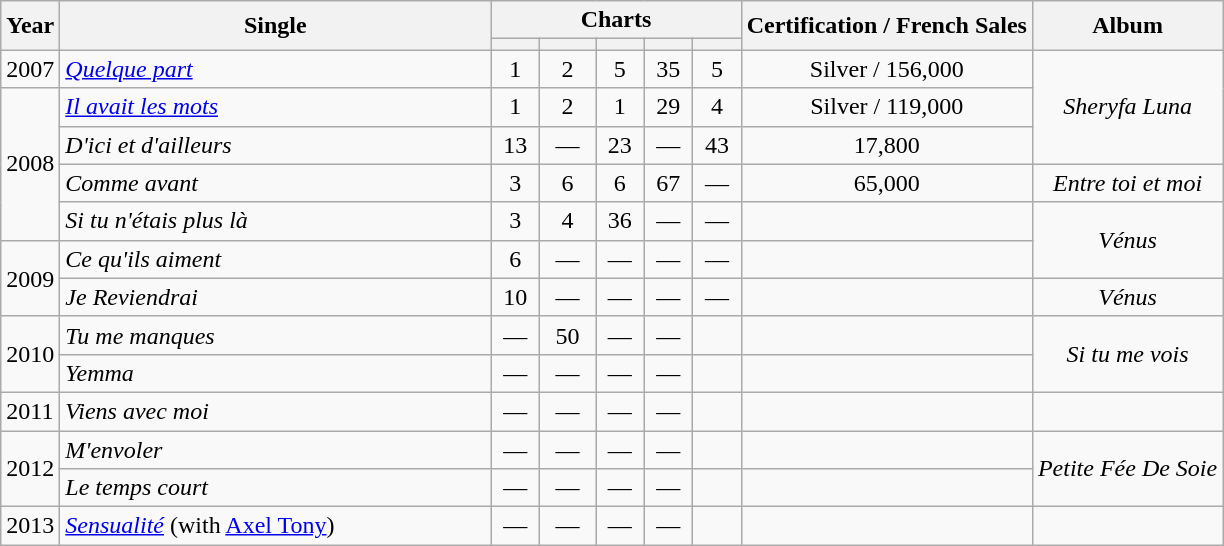<table class="wikitable">
<tr>
<th rowspan=2>Year</th>
<th rowspan=2>Single</th>
<th colspan=5>Charts</th>
<th rowspan=2>Certification / French Sales</th>
<th rowspan=2>Album</th>
</tr>
<tr>
<th width="25"></th>
<th width="30"></th>
<th width="25"></th>
<th width="25"></th>
<th width="25"></th>
</tr>
<tr>
<td>2007</td>
<td width="280"><em><a href='#'>Quelque part</a></em></td>
<td align="center">1</td>
<td align="center">2</td>
<td align="center">5</td>
<td align="center">35</td>
<td align="center">5</td>
<td align="center">Silver / 156,000</td>
<td align="center" rowspan=3><em>Sheryfa Luna</em></td>
</tr>
<tr>
<td rowspan=4>2008</td>
<td width="280"><em><a href='#'>Il avait les mots</a></em></td>
<td align="center">1</td>
<td align="center">2</td>
<td align="center">1</td>
<td align="center">29</td>
<td align="center">4</td>
<td align="center">Silver / 119,000</td>
</tr>
<tr>
<td width="280"><em>D'ici et d'ailleurs</em></td>
<td align="center">13</td>
<td align="center">—</td>
<td align="center">23</td>
<td align="center">—</td>
<td align="center">43</td>
<td align="center">17,800</td>
</tr>
<tr>
<td width="280"><em>Comme avant</em> </td>
<td align="center">3</td>
<td align="center">6</td>
<td align="center">6</td>
<td align="center">67</td>
<td align="center">—</td>
<td align="center">65,000</td>
<td align="center"><em>Entre toi et moi</em></td>
</tr>
<tr>
<td width="280"><em>Si tu n'étais plus là</em></td>
<td align="center">3</td>
<td align="center">4</td>
<td align="center">36</td>
<td align="center">—</td>
<td align="center">—</td>
<td align="center"></td>
<td align="center" rowspan=2><em>Vénus</em></td>
</tr>
<tr>
<td rowspan=2>2009</td>
<td width="280"><em>Ce qu'ils aiment</em></td>
<td align="center">6</td>
<td align="center">—</td>
<td align="center">—</td>
<td align="center">—</td>
<td align="center">—</td>
<td></td>
</tr>
<tr>
<td width="280"><em>Je Reviendrai</em></td>
<td align="center">10</td>
<td align="center">—</td>
<td align="center">—</td>
<td align="center">—</td>
<td align="center">—</td>
<td></td>
<td align="center"><em>Vénus</em></td>
</tr>
<tr>
<td rowspan=2>2010</td>
<td width="280"><em>Tu me manques</em></td>
<td align="center">—</td>
<td align="center">50</td>
<td align="center">—</td>
<td align="center">—</td>
<td align="center"></td>
<td></td>
<td align="center" rowspan=2><em>Si tu me vois</em></td>
</tr>
<tr>
<td width="280"><em>Yemma</em></td>
<td align="center">—</td>
<td align="center">—</td>
<td align="center">—</td>
<td align="center">—</td>
<td align="center"></td>
<td></td>
</tr>
<tr>
<td rowspan=1>2011</td>
<td width="280"><em>Viens avec moi</em></td>
<td align="center">—</td>
<td align="center">—</td>
<td align="center">—</td>
<td align="center">—</td>
<td align="center"></td>
<td align="center"></td>
<td></td>
</tr>
<tr>
<td rowspan=2>2012</td>
<td width="280"><em>M'envoler</em></td>
<td align="center">—</td>
<td align="center">—</td>
<td align="center">—</td>
<td align="center">—</td>
<td align="center"></td>
<td align="center"></td>
<td align="center" rowspan=2><em>Petite Fée De Soie</em></td>
</tr>
<tr>
<td width="280"><em>Le temps court</em></td>
<td align="center">—</td>
<td align="center">—</td>
<td align="center">—</td>
<td align="center">—</td>
<td align="center"></td>
<td align="center"></td>
</tr>
<tr>
<td>2013</td>
<td width="280"><em><a href='#'>Sensualité</a></em> (with <a href='#'>Axel Tony</a>)</td>
<td align="center">—</td>
<td align="center">—</td>
<td align="center">—</td>
<td align="center">—</td>
<td align="center"></td>
<td align="center"></td>
<td align="center"></td>
</tr>
</table>
